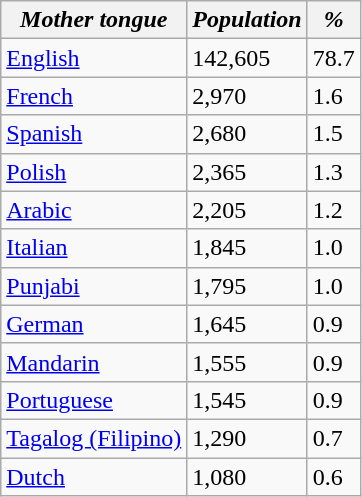<table class="wikitable" style="float:left;">
<tr>
<th><em>Mother tongue</em></th>
<th><em>Population</em></th>
<th><em>%</em></th>
</tr>
<tr>
<td><a href='#'>English</a></td>
<td>142,605</td>
<td>78.7</td>
</tr>
<tr>
<td><a href='#'>French</a></td>
<td>2,970</td>
<td>1.6</td>
</tr>
<tr>
<td><a href='#'>Spanish</a></td>
<td>2,680</td>
<td>1.5</td>
</tr>
<tr>
<td><a href='#'>Polish</a></td>
<td>2,365</td>
<td>1.3</td>
</tr>
<tr>
<td><a href='#'>Arabic</a></td>
<td>2,205</td>
<td>1.2</td>
</tr>
<tr>
<td><a href='#'>Italian</a></td>
<td>1,845</td>
<td>1.0</td>
</tr>
<tr>
<td><a href='#'>Punjabi</a></td>
<td>1,795</td>
<td>1.0</td>
</tr>
<tr>
<td><a href='#'>German</a></td>
<td>1,645</td>
<td>0.9</td>
</tr>
<tr>
<td><a href='#'>Mandarin</a></td>
<td>1,555</td>
<td>0.9</td>
</tr>
<tr>
<td><a href='#'>Portuguese</a></td>
<td>1,545</td>
<td>0.9</td>
</tr>
<tr>
<td><a href='#'>Tagalog (Filipino)</a></td>
<td>1,290</td>
<td>0.7</td>
</tr>
<tr>
<td><a href='#'>Dutch</a></td>
<td>1,080</td>
<td>0.6</td>
</tr>
</table>
